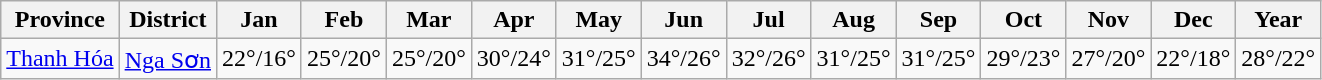<table class="wikitable sortable">
<tr>
<th>Province</th>
<th>District</th>
<th>Jan</th>
<th>Feb</th>
<th>Mar</th>
<th>Apr</th>
<th>May</th>
<th>Jun</th>
<th>Jul</th>
<th>Aug</th>
<th>Sep</th>
<th>Oct</th>
<th>Nov</th>
<th>Dec</th>
<th>Year</th>
</tr>
<tr>
<td><a href='#'>Thanh Hóa</a></td>
<td><a href='#'>Nga Sơn</a></td>
<td>22°/16°</td>
<td>25°/20°</td>
<td>25°/20°</td>
<td>30°/24°</td>
<td>31°/25°</td>
<td>34°/26°</td>
<td>32°/26°</td>
<td>31°/25°</td>
<td>31°/25°</td>
<td>29°/23°</td>
<td>27°/20°</td>
<td>22°/18°</td>
<td>28°/22°</td>
</tr>
</table>
